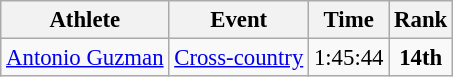<table class=wikitable style="font-size:95%">
<tr>
<th>Athlete</th>
<th>Event</th>
<th>Time</th>
<th>Rank</th>
</tr>
<tr>
<td><a href='#'>Antonio Guzman</a></td>
<td align=center><a href='#'>Cross-country</a></td>
<td align=center>1:45:44</td>
<td align=center><strong>14th</strong></td>
</tr>
</table>
